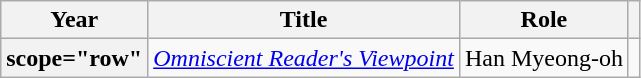<table class="wikitable plainrowheaders sortable">
<tr>
<th scope="col">Year</th>
<th scope="col">Title</th>
<th scope="col">Role</th>
<th scope="col" class="unsortable"></th>
</tr>
<tr>
<th>scope="row"  </th>
<td><em><a href='#'>Omniscient Reader's Viewpoint</a></em></td>
<td>Han Myeong-oh</td>
<td></td>
</tr>
</table>
